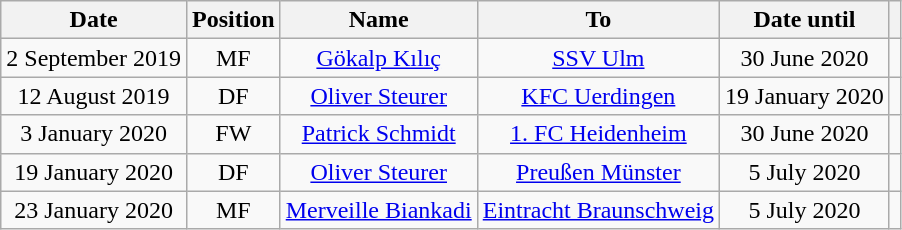<table class="wikitable" style="text-align:center;">
<tr>
<th>Date</th>
<th>Position</th>
<th>Name</th>
<th>To</th>
<th>Date until</th>
<th></th>
</tr>
<tr>
<td>2 September 2019</td>
<td>MF</td>
<td><a href='#'>Gökalp Kılıç</a></td>
<td><a href='#'>SSV Ulm</a></td>
<td>30 June 2020</td>
<td></td>
</tr>
<tr>
<td>12 August 2019</td>
<td>DF</td>
<td><a href='#'>Oliver Steurer</a></td>
<td><a href='#'>KFC Uerdingen</a></td>
<td>19 January 2020</td>
<td></td>
</tr>
<tr>
<td>3 January 2020</td>
<td>FW</td>
<td><a href='#'>Patrick Schmidt</a></td>
<td><a href='#'>1. FC Heidenheim</a></td>
<td>30 June 2020</td>
<td></td>
</tr>
<tr>
<td>19 January 2020</td>
<td>DF</td>
<td><a href='#'>Oliver Steurer</a></td>
<td><a href='#'>Preußen Münster</a></td>
<td>5 July 2020</td>
<td></td>
</tr>
<tr>
<td>23 January 2020</td>
<td>MF</td>
<td><a href='#'>Merveille Biankadi</a></td>
<td><a href='#'>Eintracht Braunschweig</a></td>
<td>5 July 2020</td>
<td></td>
</tr>
</table>
